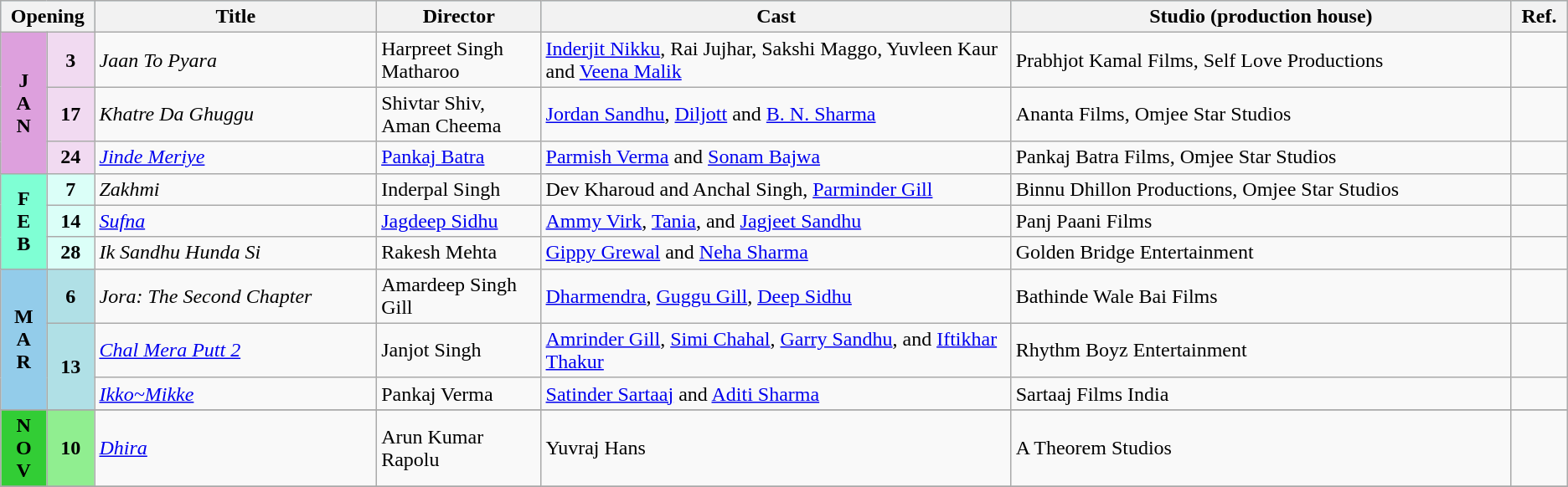<table class="wikitable">
<tr style="background:#b0e0e6; text-align:center;">
<th colspan="2" style="width:6%;"><strong>Opening</strong></th>
<th style="width:18%;"><strong>Title</strong></th>
<th style="width:10.5%;"><strong>Director</strong></th>
<th style="width:30%;"><strong>Cast</strong></th>
<th>Studio (production house)</th>
<th>Ref.</th>
</tr>
<tr January>
<td rowspan="3" style="text-align:center; background:plum; textcolor:#000;"><strong>J<br>A<br>N</strong></td>
<td rowspan="1" style="text-align:center;background:#f1daf1;"><strong>3</strong></td>
<td><em>Jaan To Pyara</em></td>
<td>Harpreet Singh Matharoo</td>
<td><a href='#'>Inderjit Nikku</a>, Rai Jujhar, Sakshi Maggo, Yuvleen Kaur and <a href='#'>Veena Malik</a></td>
<td>Prabhjot Kamal Films, Self Love Productions</td>
<td></td>
</tr>
<tr>
<td rowspan="1" style="text-align:center;background:#f1daf1;"><strong>17</strong></td>
<td><em>Khatre Da Ghuggu</em></td>
<td>Shivtar Shiv, Aman Cheema</td>
<td><a href='#'>Jordan Sandhu</a>, <a href='#'>Diljott</a> and <a href='#'>B. N. Sharma</a></td>
<td>Ananta Films, Omjee Star Studios</td>
<td></td>
</tr>
<tr>
<td rowspan="1" style="text-align:center;background:#f1daf1;"><strong>24</strong></td>
<td><em><a href='#'>Jinde Meriye</a></em></td>
<td><a href='#'>Pankaj Batra</a></td>
<td><a href='#'>Parmish Verma</a> and <a href='#'>Sonam Bajwa</a></td>
<td>Pankaj Batra Films, Omjee Star Studios</td>
<td></td>
</tr>
<tr February>
<td rowspan="3" style="text-align:center; background:#7FFFD4; textcolor:#000;"><strong>F<br>E<br>B</strong></td>
<td rowspan="1" style="text-align:center;background:#dbfff8;"><strong>7</strong></td>
<td><em>Zakhmi</em></td>
<td>Inderpal Singh</td>
<td>Dev Kharoud and Anchal Singh, <a href='#'>Parminder Gill</a></td>
<td>Binnu Dhillon Productions, Omjee Star Studios</td>
<td></td>
</tr>
<tr>
<td rowspan="1" style="text-align:center;background:#dbfff8;"><strong>14</strong></td>
<td><em><a href='#'>Sufna</a></em></td>
<td><a href='#'>Jagdeep Sidhu</a></td>
<td><a href='#'>Ammy Virk</a>, <a href='#'>Tania</a>, and <a href='#'>Jagjeet Sandhu</a></td>
<td>Panj Paani Films</td>
<td></td>
</tr>
<tr>
<td rowspan="1" style="text-align:center;background:#dbfff8;"><strong>28</strong></td>
<td><em>Ik Sandhu Hunda Si</em></td>
<td>Rakesh Mehta</td>
<td><a href='#'>Gippy Grewal</a> and <a href='#'>Neha Sharma</a></td>
<td>Golden Bridge Entertainment</td>
<td></td>
</tr>
<tr March>
<td rowspan="3" style="text-align:center; background:#93CCEA; textcolor:#000;"><strong>M<br>A<br>R</strong></td>
<td rowspan="1" style="text-align:center;background:#B0E0E6;"><strong>6</strong></td>
<td><em>Jora: The Second Chapter</em></td>
<td>Amardeep Singh Gill</td>
<td><a href='#'>Dharmendra</a>, <a href='#'>Guggu Gill</a>, <a href='#'>Deep Sidhu</a></td>
<td>Bathinde Wale Bai Films</td>
<td></td>
</tr>
<tr>
<td rowspan="2" style="text-align:center;background:#B0E0E6;"><strong>13</strong></td>
<td><em><a href='#'>Chal Mera Putt 2</a></em></td>
<td>Janjot Singh</td>
<td><a href='#'>Amrinder Gill</a>, <a href='#'>Simi Chahal</a>, <a href='#'>Garry Sandhu</a>, and <a href='#'>Iftikhar Thakur</a></td>
<td>Rhythm Boyz Entertainment</td>
<td></td>
</tr>
<tr>
<td><em><a href='#'>Ikko~Mikke</a></em></td>
<td>Pankaj Verma</td>
<td><a href='#'>Satinder Sartaaj</a> and <a href='#'>Aditi Sharma</a></td>
<td>Sartaaj Films India</td>
<td></td>
</tr>
<tr>
</tr>
<tr November>
<td rowspan="1" style="text-align:center; background:#32CD35; textcolor:#000;"><strong>N<br>O<br>V</strong></td>
<td rowspan="1" style="text-align:center;background:#90EE90;"><strong>10</strong></td>
<td><em><a href='#'>Dhira</a></em></td>
<td>Arun Kumar Rapolu</td>
<td>Yuvraj Hans</td>
<td>A Theorem Studios</td>
<td></td>
</tr>
<tr>
</tr>
</table>
